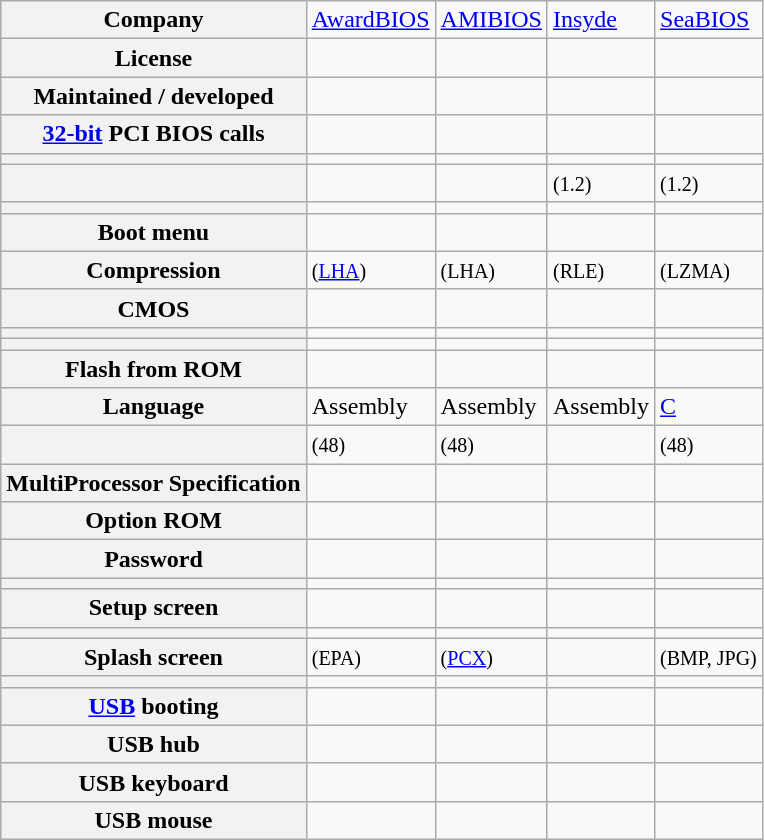<table class="wikitable floatright" style="margin-left: 2em;">
<tr>
<th>Company</th>
<td><a href='#'>AwardBIOS</a></td>
<td><a href='#'>AMIBIOS</a> </td>
<td><a href='#'>Insyde</a></td>
<td><a href='#'>SeaBIOS</a></td>
</tr>
<tr>
<th>License</th>
<td></td>
<td></td>
<td></td>
<td></td>
</tr>
<tr>
<th>Maintained / developed</th>
<td></td>
<td></td>
<td></td>
<td></td>
</tr>
<tr>
<th><a href='#'>32-bit</a> PCI BIOS calls</th>
<td></td>
<td></td>
<td></td>
<td></td>
</tr>
<tr>
<th></th>
<td></td>
<td></td>
<td></td>
<td></td>
</tr>
<tr>
<th></th>
<td></td>
<td></td>
<td> <small>(1.2)</small></td>
<td> <small>(1.2)</small></td>
</tr>
<tr>
<th></th>
<td></td>
<td> </td>
<td></td>
<td></td>
</tr>
<tr>
<th>Boot menu</th>
<td></td>
<td></td>
<td></td>
<td></td>
</tr>
<tr>
<th>Compression</th>
<td> <small>(<a href='#'>LHA</a>)</small></td>
<td> <small>(LHA)</small></td>
<td> <small>(RLE)</small></td>
<td> <small>(LZMA)</small></td>
</tr>
<tr>
<th>CMOS</th>
<td></td>
<td></td>
<td></td>
<td></td>
</tr>
<tr>
<th></th>
<td></td>
<td></td>
<td></td>
<td></td>
</tr>
<tr>
<th></th>
<td></td>
<td></td>
<td></td>
<td></td>
</tr>
<tr>
<th>Flash from ROM</th>
<td></td>
<td> </td>
<td></td>
<td></td>
</tr>
<tr>
<th>Language</th>
<td>Assembly</td>
<td>Assembly</td>
<td>Assembly</td>
<td><a href='#'>C</a></td>
</tr>
<tr>
<th></th>
<td> <small>(48)</small></td>
<td> <small>(48)</small></td>
<td></td>
<td> <small>(48)</small></td>
</tr>
<tr>
<th>MultiProcessor Specification</th>
<td></td>
<td></td>
<td></td>
<td></td>
</tr>
<tr>
<th>Option ROM</th>
<td></td>
<td></td>
<td></td>
<td></td>
</tr>
<tr>
<th>Password</th>
<td></td>
<td></td>
<td></td>
<td></td>
</tr>
<tr>
<th></th>
<td></td>
<td></td>
<td></td>
<td></td>
</tr>
<tr>
<th>Setup screen</th>
<td></td>
<td></td>
<td></td>
<td></td>
</tr>
<tr>
<th></th>
<td> </td>
<td> </td>
<td> </td>
<td></td>
</tr>
<tr>
<th>Splash screen</th>
<td> <small>(EPA)</small></td>
<td> <small>(<a href='#'>PCX</a>)</small> </td>
<td></td>
<td> <small>(BMP, JPG)</small> </td>
</tr>
<tr>
<th></th>
<td></td>
<td></td>
<td></td>
<td></td>
</tr>
<tr>
<th><a href='#'>USB</a> booting</th>
<td></td>
<td></td>
<td> </td>
<td></td>
</tr>
<tr>
<th>USB hub</th>
<td></td>
<td></td>
<td></td>
<td></td>
</tr>
<tr>
<th>USB keyboard</th>
<td></td>
<td></td>
<td></td>
<td></td>
</tr>
<tr>
<th>USB mouse</th>
<td></td>
<td></td>
<td></td>
<td></td>
</tr>
</table>
